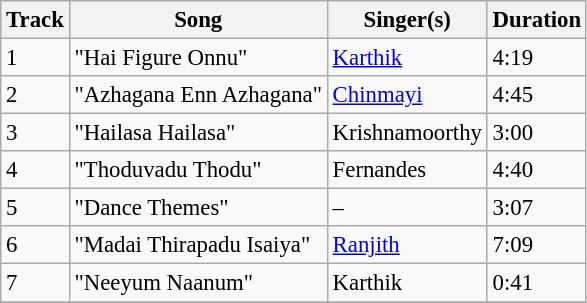<table class="wikitable" style="font-size:95%;">
<tr>
<th>Track</th>
<th>Song</th>
<th>Singer(s)</th>
<th>Duration</th>
</tr>
<tr>
<td>1</td>
<td>"Hai Figure Onnu"</td>
<td><a href='#'>Karthik</a></td>
<td>4:19</td>
</tr>
<tr>
<td>2</td>
<td>"Azhagana Enn Azhagana"</td>
<td><a href='#'>Chinmayi</a></td>
<td>4:45</td>
</tr>
<tr>
<td>3</td>
<td>"Hailasa Hailasa"</td>
<td>Krishnamoorthy</td>
<td>3:00</td>
</tr>
<tr>
<td>4</td>
<td>"Thoduvadu Thodu"</td>
<td>Fernandes</td>
<td>4:40</td>
</tr>
<tr>
<td>5</td>
<td>"Dance Themes"</td>
<td>–</td>
<td>3:07</td>
</tr>
<tr>
<td>6</td>
<td>"Madai Thirapadu Isaiya"</td>
<td><a href='#'>Ranjith</a></td>
<td>7:09</td>
</tr>
<tr>
<td>7</td>
<td>"Neeyum Naanum"</td>
<td>Karthik</td>
<td>0:41</td>
</tr>
<tr>
</tr>
</table>
